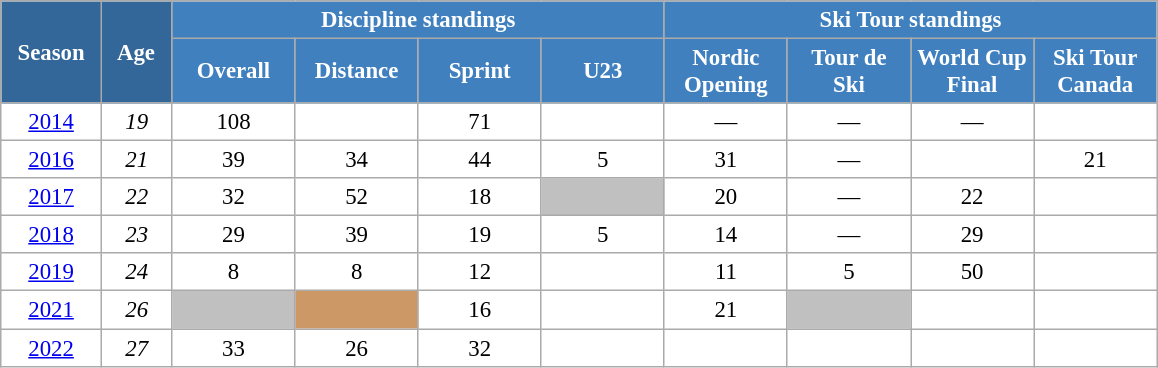<table class="wikitable" style="font-size:95%; text-align:center; border:grey solid 1px; border-collapse:collapse; background:#ffffff;">
<tr>
<th style="background-color:#369; color:white; width:60px;" rowspan="2"> Season </th>
<th style="background-color:#369; color:white; width:40px;" rowspan="2"> Age </th>
<th style="background-color:#4180be; color:white;" colspan="4">Discipline standings</th>
<th style="background-color:#4180be; color:white;" colspan="4">Ski Tour standings</th>
</tr>
<tr>
<th style="background-color:#4180be; color:white; width:75px;">Overall</th>
<th style="background-color:#4180be; color:white; width:75px;">Distance</th>
<th style="background-color:#4180be; color:white; width:75px;">Sprint</th>
<th style="background-color:#4180be; color:white; width:75px;">U23</th>
<th style="background-color:#4180be; color:white; width:75px;">Nordic<br>Opening</th>
<th style="background-color:#4180be; color:white; width:75px;">Tour de<br>Ski</th>
<th style="background-color:#4180be; color:white; width:75px;">World Cup<br>Final</th>
<th style="background-color:#4180be; color:white; width:75px;">Ski Tour<br>Canada</th>
</tr>
<tr>
<td><a href='#'>2014</a></td>
<td><em>19</em></td>
<td>108</td>
<td></td>
<td>71</td>
<td></td>
<td>—</td>
<td>—</td>
<td>—</td>
<td></td>
</tr>
<tr>
<td><a href='#'>2016</a></td>
<td><em>21</em></td>
<td>39</td>
<td>34</td>
<td>44</td>
<td>5</td>
<td>31</td>
<td>—</td>
<td></td>
<td>21</td>
</tr>
<tr>
<td><a href='#'>2017</a></td>
<td><em>22</em></td>
<td>32</td>
<td>52</td>
<td>18</td>
<td style="background:silver;"></td>
<td>20</td>
<td>—</td>
<td>22</td>
<td></td>
</tr>
<tr>
<td><a href='#'>2018</a></td>
<td><em>23</em></td>
<td>29</td>
<td>39</td>
<td>19</td>
<td>5</td>
<td>14</td>
<td>—</td>
<td>29</td>
<td></td>
</tr>
<tr>
<td><a href='#'>2019</a></td>
<td><em>24</em></td>
<td>8</td>
<td>8</td>
<td>12</td>
<td></td>
<td>11</td>
<td>5</td>
<td>50</td>
<td></td>
</tr>
<tr>
<td><a href='#'>2021</a></td>
<td><em>26</em></td>
<td style="background:silver;"></td>
<td style="background:#cc9966;"></td>
<td>16</td>
<td></td>
<td>21</td>
<td style="background:silver;"></td>
<td></td>
<td></td>
</tr>
<tr>
<td><a href='#'>2022</a></td>
<td><em>27</em></td>
<td>33</td>
<td>26</td>
<td>32</td>
<td></td>
<td></td>
<td></td>
<td></td>
<td></td>
</tr>
</table>
